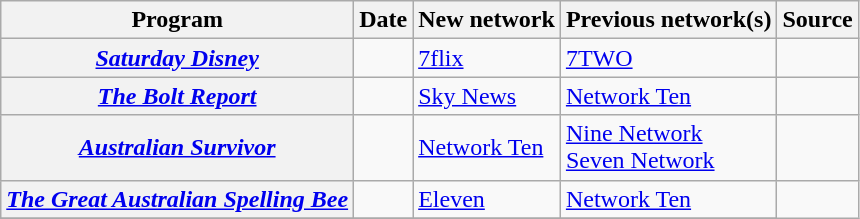<table class="wikitable plainrowheaders sortable" style="text-align:left">
<tr>
<th scope="col">Program</th>
<th scope="col" align="center">Date</th>
<th scope="col">New network</th>
<th scope="col">Previous network(s)</th>
<th scope="col" class="unsortable">Source</th>
</tr>
<tr>
<th scope="row"><em><a href='#'>Saturday Disney</a></em></th>
<td></td>
<td><a href='#'>7flix</a></td>
<td><a href='#'>7TWO</a></td>
<td></td>
</tr>
<tr>
<th scope="row"><em><a href='#'>The Bolt Report</a></em></th>
<td></td>
<td><a href='#'>Sky News</a></td>
<td><a href='#'>Network Ten</a></td>
<td></td>
</tr>
<tr>
<th scope="row"><em><a href='#'>Australian Survivor</a></em></th>
<td></td>
<td><a href='#'>Network Ten</a></td>
<td><a href='#'>Nine Network</a><br><a href='#'>Seven Network</a></td>
<td></td>
</tr>
<tr>
<th scope="row"><em><a href='#'>The Great Australian Spelling Bee</a></em></th>
<td></td>
<td><a href='#'>Eleven</a></td>
<td><a href='#'>Network Ten</a></td>
</tr>
<tr>
</tr>
</table>
